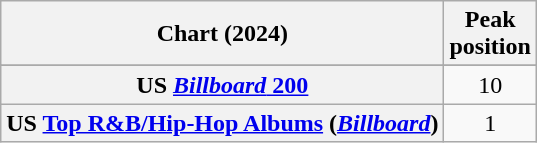<table class="wikitable sortable plainrowheaders" style="text-align:center">
<tr>
<th scope="col">Chart (2024)</th>
<th scope="col">Peak<br>position</th>
</tr>
<tr>
</tr>
<tr>
</tr>
<tr>
<th scope="row">US <a href='#'><em>Billboard</em> 200</a></th>
<td>10</td>
</tr>
<tr>
<th scope="row">US <a href='#'>Top R&B/Hip-Hop Albums</a> (<em><a href='#'>Billboard</a></em>)</th>
<td>1</td>
</tr>
</table>
